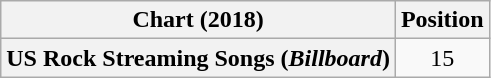<table class="wikitable plainrowheaders" style="text-align:center">
<tr>
<th>Chart (2018)</th>
<th>Position</th>
</tr>
<tr>
<th scope="row">US Rock Streaming Songs (<em>Billboard</em>)</th>
<td>15</td>
</tr>
</table>
